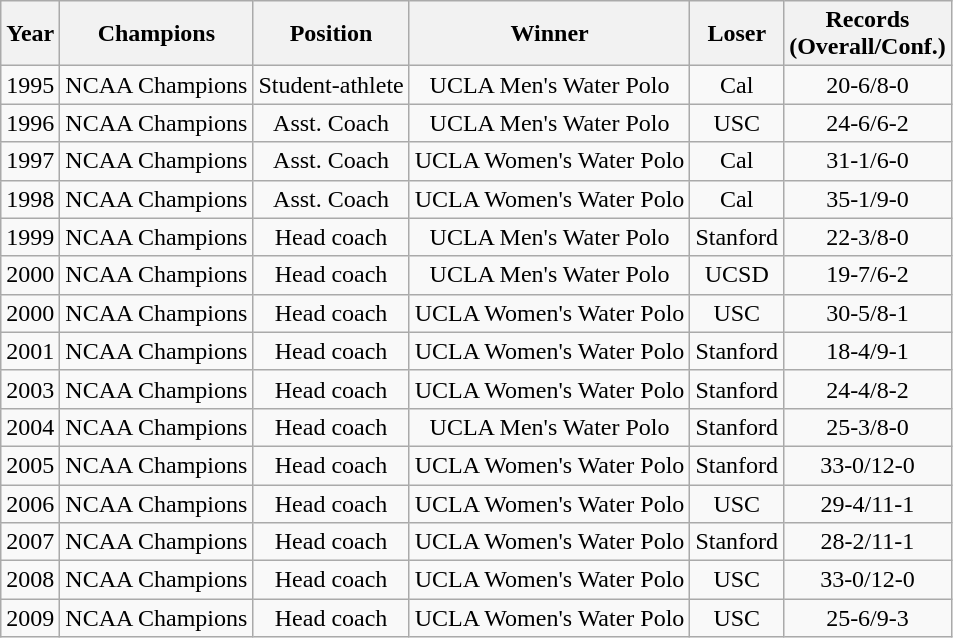<table class="wikitable">
<tr>
<th>Year</th>
<th>Champions</th>
<th>Position</th>
<th>Winner</th>
<th>Loser</th>
<th>Records <br>(Overall/Conf.)</th>
</tr>
<tr align=center>
<td>1995</td>
<td>NCAA Champions</td>
<td>Student-athlete</td>
<td>UCLA Men's Water Polo</td>
<td>Cal</td>
<td>20-6/8-0</td>
</tr>
<tr align=center>
<td>1996</td>
<td>NCAA Champions</td>
<td>Asst. Coach</td>
<td>UCLA Men's Water Polo</td>
<td>USC</td>
<td>24-6/6-2</td>
</tr>
<tr align=center>
<td>1997</td>
<td>NCAA Champions</td>
<td>Asst. Coach</td>
<td>UCLA Women's Water Polo</td>
<td>Cal</td>
<td>31-1/6-0</td>
</tr>
<tr align=center>
<td>1998</td>
<td>NCAA Champions</td>
<td>Asst. Coach</td>
<td>UCLA Women's Water Polo</td>
<td>Cal</td>
<td>35-1/9-0</td>
</tr>
<tr align=center>
<td>1999</td>
<td>NCAA Champions</td>
<td>Head coach</td>
<td>UCLA Men's Water Polo</td>
<td>Stanford</td>
<td>22-3/8-0</td>
</tr>
<tr align=center>
<td>2000</td>
<td>NCAA Champions</td>
<td>Head coach</td>
<td>UCLA Men's Water Polo</td>
<td>UCSD</td>
<td>19-7/6-2</td>
</tr>
<tr align=center>
<td>2000</td>
<td>NCAA Champions</td>
<td>Head coach</td>
<td>UCLA Women's Water Polo</td>
<td>USC</td>
<td>30-5/8-1</td>
</tr>
<tr align=center>
<td>2001</td>
<td>NCAA Champions</td>
<td>Head coach</td>
<td>UCLA Women's Water Polo</td>
<td>Stanford</td>
<td>18-4/9-1</td>
</tr>
<tr align=center>
<td>2003</td>
<td>NCAA Champions</td>
<td>Head coach</td>
<td>UCLA Women's Water Polo</td>
<td>Stanford</td>
<td>24-4/8-2</td>
</tr>
<tr align=center>
<td>2004</td>
<td>NCAA Champions</td>
<td>Head coach</td>
<td>UCLA Men's Water Polo</td>
<td>Stanford</td>
<td>25-3/8-0</td>
</tr>
<tr align=center>
<td>2005</td>
<td>NCAA Champions</td>
<td>Head coach</td>
<td>UCLA Women's Water Polo</td>
<td>Stanford</td>
<td>33-0/12-0</td>
</tr>
<tr align=center>
<td>2006</td>
<td>NCAA Champions</td>
<td>Head coach</td>
<td>UCLA Women's Water Polo</td>
<td>USC</td>
<td>29-4/11-1</td>
</tr>
<tr align=center>
<td>2007</td>
<td>NCAA Champions</td>
<td>Head coach</td>
<td>UCLA Women's Water Polo</td>
<td>Stanford</td>
<td>28-2/11-1</td>
</tr>
<tr align=center>
<td>2008</td>
<td>NCAA Champions</td>
<td>Head coach</td>
<td>UCLA Women's Water Polo</td>
<td>USC</td>
<td>33-0/12-0</td>
</tr>
<tr align=center>
<td>2009</td>
<td>NCAA Champions</td>
<td>Head coach</td>
<td>UCLA Women's Water Polo</td>
<td>USC</td>
<td>25-6/9-3</td>
</tr>
</table>
